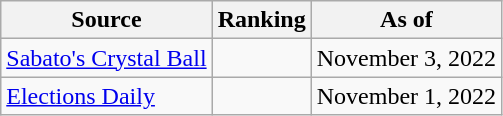<table class="wikitable" style="text-align:center">
<tr>
<th>Source</th>
<th>Ranking</th>
<th>As of</th>
</tr>
<tr>
<td align=left><a href='#'>Sabato's Crystal Ball</a></td>
<td></td>
<td>November 3, 2022</td>
</tr>
<tr>
<td align="left"><a href='#'>Elections Daily</a></td>
<td></td>
<td>November 1, 2022</td>
</tr>
</table>
